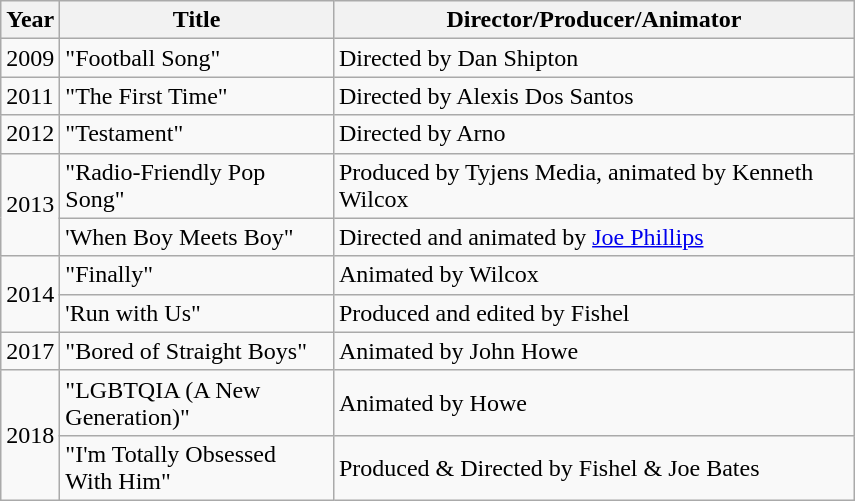<table class="wikitable">
<tr>
<th>Year</th>
<th>Title</th>
<th>Director/Producer/Animator</th>
</tr>
<tr>
<td>2009</td>
<td width="175pt">"Football Song"</td>
<td width="340pt">Directed by Dan Shipton</td>
</tr>
<tr>
<td>2011</td>
<td>"The First Time"</td>
<td>Directed by Alexis Dos Santos</td>
</tr>
<tr>
<td>2012</td>
<td>"Testament"</td>
<td>Directed by Arno</td>
</tr>
<tr>
<td rowspan="2">2013</td>
<td>"Radio-Friendly Pop Song"</td>
<td>Produced by Tyjens Media, animated by Kenneth Wilcox</td>
</tr>
<tr>
<td>'When Boy Meets Boy"</td>
<td>Directed and animated by <a href='#'>Joe Phillips</a></td>
</tr>
<tr>
<td rowspan="2">2014</td>
<td>"Finally"</td>
<td>Animated by Wilcox</td>
</tr>
<tr>
<td>'Run with Us"</td>
<td>Produced and edited by Fishel</td>
</tr>
<tr>
<td>2017</td>
<td>"Bored of Straight Boys"</td>
<td>Animated by John Howe</td>
</tr>
<tr>
<td rowspan="2">2018</td>
<td>"LGBTQIA (A New Generation)"</td>
<td>Animated by Howe</td>
</tr>
<tr>
<td>"I'm Totally Obsessed With Him"</td>
<td>Produced & Directed by Fishel & Joe Bates</td>
</tr>
</table>
